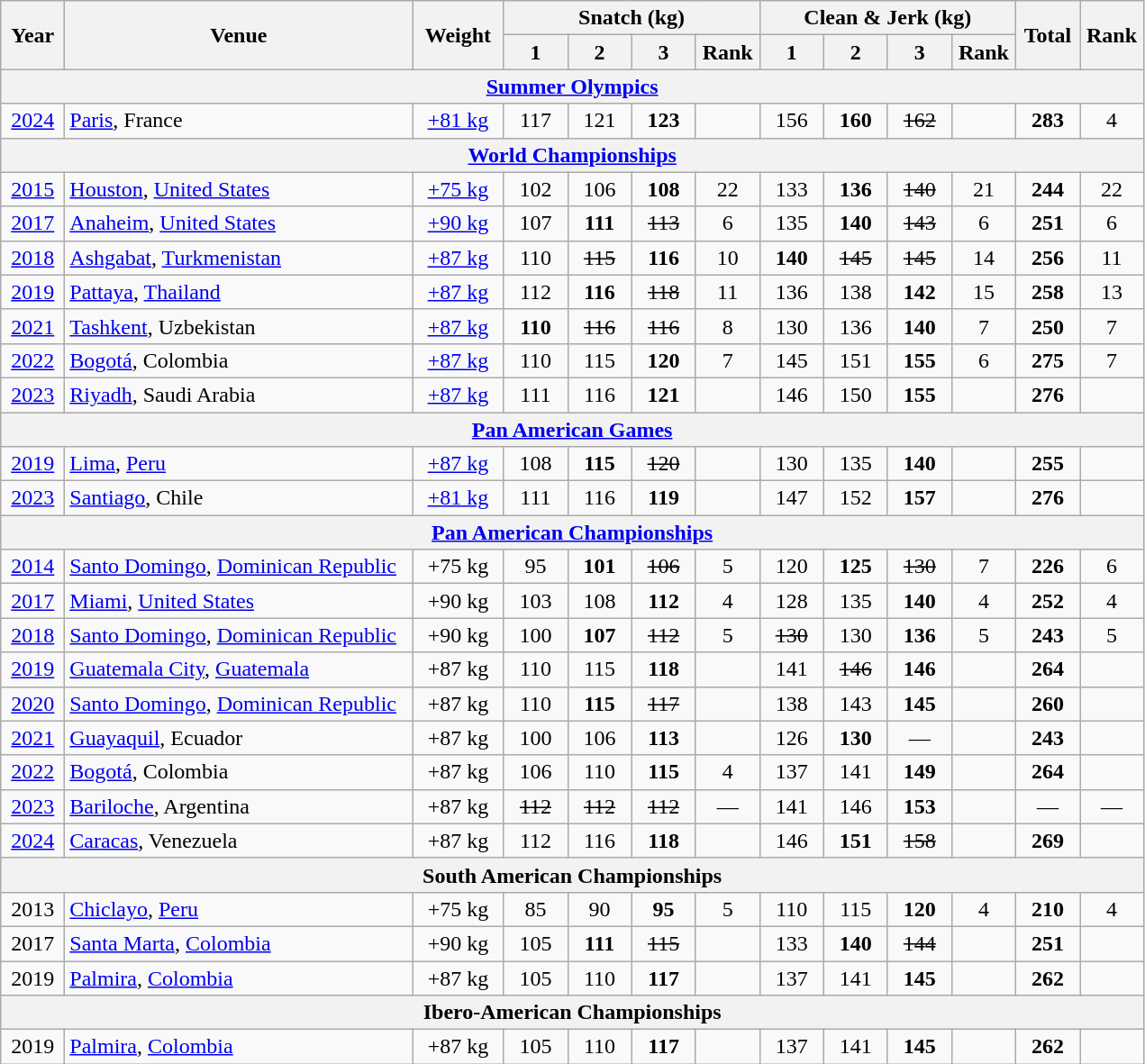<table class = "wikitable" style="text-align:center;">
<tr>
<th rowspan=2 width=40>Year</th>
<th rowspan=2 width=250>Venue</th>
<th rowspan=2 width=60>Weight</th>
<th colspan=4>Snatch (kg)</th>
<th colspan=4>Clean & Jerk (kg)</th>
<th rowspan=2 width=40>Total</th>
<th rowspan=2 width=40>Rank</th>
</tr>
<tr>
<th width=40>1</th>
<th width=40>2</th>
<th width=40>3</th>
<th width=40>Rank</th>
<th width=40>1</th>
<th width=40>2</th>
<th width=40>3</th>
<th width=40>Rank</th>
</tr>
<tr>
<th colspan=13><a href='#'>Summer Olympics</a></th>
</tr>
<tr>
<td><a href='#'>2024</a></td>
<td align=left><a href='#'>Paris</a>, France</td>
<td><a href='#'>+81 kg</a></td>
<td>117</td>
<td>121</td>
<td><strong>123</strong></td>
<td></td>
<td>156</td>
<td><strong>160</strong></td>
<td><s>162</s></td>
<td></td>
<td><strong>283</strong></td>
<td>4</td>
</tr>
<tr>
<th colspan=13><a href='#'>World Championships</a></th>
</tr>
<tr>
<td><a href='#'>2015</a></td>
<td align="left"><a href='#'>Houston</a>, <a href='#'>United States</a></td>
<td><a href='#'>+75 kg</a></td>
<td>102</td>
<td>106</td>
<td><strong>108</strong></td>
<td>22</td>
<td>133</td>
<td><strong>136</strong></td>
<td><s>140</s></td>
<td>21</td>
<td><strong>244</strong></td>
<td>22</td>
</tr>
<tr>
<td><a href='#'>2017</a></td>
<td align="left"><a href='#'>Anaheim</a>, <a href='#'>United States</a></td>
<td><a href='#'>+90 kg</a></td>
<td>107</td>
<td><strong>111</strong></td>
<td><s>113</s></td>
<td>6</td>
<td>135</td>
<td><strong>140</strong></td>
<td><s>143</s></td>
<td>6</td>
<td><strong>251</strong></td>
<td>6</td>
</tr>
<tr>
<td><a href='#'>2018</a></td>
<td align="left"><a href='#'>Ashgabat</a>, <a href='#'>Turkmenistan</a></td>
<td><a href='#'>+87 kg</a></td>
<td>110</td>
<td><s>115</s></td>
<td><strong>116</strong></td>
<td>10</td>
<td><strong>140</strong></td>
<td><s>145</s></td>
<td><s>145</s></td>
<td>14</td>
<td><strong>256</strong></td>
<td>11</td>
</tr>
<tr>
<td><a href='#'>2019</a></td>
<td align="left"><a href='#'>Pattaya</a>, <a href='#'>Thailand</a></td>
<td><a href='#'>+87 kg</a></td>
<td>112</td>
<td><strong>116</strong></td>
<td><s>118</s></td>
<td>11</td>
<td>136</td>
<td>138</td>
<td><strong>142</strong></td>
<td>15</td>
<td><strong>258</strong></td>
<td>13</td>
</tr>
<tr>
<td><a href='#'>2021</a></td>
<td align=left><a href='#'>Tashkent</a>, Uzbekistan</td>
<td><a href='#'>+87 kg</a></td>
<td><strong>110</strong></td>
<td><s>116</s></td>
<td><s>116</s></td>
<td>8</td>
<td>130</td>
<td>136</td>
<td><strong>140</strong></td>
<td>7</td>
<td><strong>250</strong></td>
<td>7</td>
</tr>
<tr>
<td><a href='#'>2022</a></td>
<td align=left><a href='#'>Bogotá</a>, Colombia</td>
<td><a href='#'>+87 kg</a></td>
<td>110</td>
<td>115</td>
<td><strong>120</strong></td>
<td>7</td>
<td>145</td>
<td>151</td>
<td><strong>155</strong></td>
<td>6</td>
<td><strong>275</strong></td>
<td>7</td>
</tr>
<tr>
<td><a href='#'>2023</a></td>
<td align=left><a href='#'>Riyadh</a>, Saudi Arabia</td>
<td><a href='#'>+87 kg</a></td>
<td>111</td>
<td>116</td>
<td><strong>121</strong></td>
<td></td>
<td>146</td>
<td>150</td>
<td><strong>155</strong></td>
<td></td>
<td><strong>276</strong></td>
<td></td>
</tr>
<tr>
<th colspan=13><a href='#'>Pan American Games</a></th>
</tr>
<tr>
<td><a href='#'>2019</a></td>
<td align=left><a href='#'>Lima</a>, <a href='#'>Peru</a></td>
<td><a href='#'>+87 kg</a></td>
<td>108</td>
<td><strong>115</strong></td>
<td><s>120</s></td>
<td></td>
<td>130</td>
<td>135</td>
<td><strong>140</strong></td>
<td></td>
<td><strong>255</strong></td>
<td></td>
</tr>
<tr>
<td><a href='#'>2023</a></td>
<td align=left><a href='#'>Santiago</a>, Chile</td>
<td><a href='#'>+81 kg</a></td>
<td>111</td>
<td>116</td>
<td><strong>119</strong></td>
<td></td>
<td>147</td>
<td>152</td>
<td><strong>157</strong></td>
<td></td>
<td><strong>276</strong></td>
<td></td>
</tr>
<tr>
<th colspan=13><a href='#'>Pan American Championships</a></th>
</tr>
<tr>
<td><a href='#'>2014</a></td>
<td align="left"><a href='#'>Santo Domingo</a>, <a href='#'>Dominican Republic</a></td>
<td>+75 kg</td>
<td>95</td>
<td><strong>101</strong></td>
<td><s>106</s></td>
<td>5</td>
<td>120</td>
<td><strong>125</strong></td>
<td><s>130</s></td>
<td>7</td>
<td><strong>226</strong></td>
<td>6</td>
</tr>
<tr>
<td><a href='#'>2017</a></td>
<td align="left"><a href='#'>Miami</a>, <a href='#'>United States</a></td>
<td>+90 kg</td>
<td>103</td>
<td>108</td>
<td><strong>112</strong></td>
<td>4</td>
<td>128</td>
<td>135</td>
<td><strong>140</strong></td>
<td>4</td>
<td><strong>252</strong></td>
<td>4</td>
</tr>
<tr>
<td><a href='#'>2018</a></td>
<td align=left><a href='#'>Santo Domingo</a>, <a href='#'>Dominican Republic</a></td>
<td>+90 kg</td>
<td>100</td>
<td><strong>107</strong></td>
<td><s>112</s></td>
<td>5</td>
<td><s>130</s></td>
<td>130</td>
<td><strong>136</strong></td>
<td>5</td>
<td><strong>243</strong></td>
<td>5</td>
</tr>
<tr>
<td><a href='#'>2019</a></td>
<td align="left"><a href='#'>Guatemala City</a>, <a href='#'>Guatemala</a></td>
<td>+87 kg</td>
<td>110</td>
<td>115</td>
<td><strong>118</strong></td>
<td></td>
<td>141</td>
<td><s>146</s></td>
<td><strong>146</strong></td>
<td></td>
<td><strong>264</strong></td>
<td></td>
</tr>
<tr>
<td><a href='#'>2020</a></td>
<td align="left"><a href='#'>Santo Domingo</a>, <a href='#'>Dominican Republic</a></td>
<td>+87 kg</td>
<td>110</td>
<td><strong>115</strong></td>
<td><s>117</s></td>
<td></td>
<td>138</td>
<td>143</td>
<td><strong>145</strong></td>
<td></td>
<td><strong>260</strong></td>
<td></td>
</tr>
<tr>
<td><a href='#'>2021</a></td>
<td align=left><a href='#'>Guayaquil</a>, Ecuador</td>
<td>+87 kg</td>
<td>100</td>
<td>106</td>
<td><strong>113</strong></td>
<td></td>
<td>126</td>
<td><strong>130</strong></td>
<td>—</td>
<td></td>
<td><strong>243</strong></td>
<td></td>
</tr>
<tr>
<td><a href='#'>2022</a></td>
<td align=left><a href='#'>Bogotá</a>, Colombia</td>
<td>+87 kg</td>
<td>106</td>
<td>110</td>
<td><strong>115</strong></td>
<td>4</td>
<td>137</td>
<td>141</td>
<td><strong>149</strong></td>
<td></td>
<td><strong>264</strong></td>
<td></td>
</tr>
<tr>
<td><a href='#'>2023</a></td>
<td align=left><a href='#'>Bariloche</a>, Argentina</td>
<td>+87 kg</td>
<td><s>112</s></td>
<td><s>112</s></td>
<td><s>112</s></td>
<td>—</td>
<td>141</td>
<td>146</td>
<td><strong>153</strong></td>
<td></td>
<td>—</td>
<td>—</td>
</tr>
<tr>
<td><a href='#'>2024</a></td>
<td align=left><a href='#'>Caracas</a>, Venezuela</td>
<td>+87 kg</td>
<td>112</td>
<td>116</td>
<td><strong>118</strong></td>
<td></td>
<td>146</td>
<td><strong>151</strong></td>
<td><s>158</s></td>
<td></td>
<td><strong>269</strong></td>
<td></td>
</tr>
<tr>
<th colspan=13>South American Championships</th>
</tr>
<tr>
<td>2013</td>
<td align="left"><a href='#'>Chiclayo</a>, <a href='#'>Peru</a></td>
<td>+75 kg</td>
<td>85</td>
<td>90</td>
<td><strong>95</strong></td>
<td>5</td>
<td>110</td>
<td>115</td>
<td><strong>120</strong></td>
<td>4</td>
<td><strong>210</strong></td>
<td>4</td>
</tr>
<tr>
<td>2017</td>
<td align=left><a href='#'>Santa Marta</a>, <a href='#'>Colombia</a></td>
<td>+90 kg</td>
<td>105</td>
<td><strong>111</strong></td>
<td><s>115</s></td>
<td></td>
<td>133</td>
<td><strong>140</strong></td>
<td><s>144</s></td>
<td></td>
<td><strong>251</strong></td>
<td></td>
</tr>
<tr>
<td>2019</td>
<td align="left"><a href='#'>Palmira</a>, <a href='#'>Colombia</a></td>
<td>+87 kg</td>
<td>105</td>
<td>110</td>
<td><strong>117</strong></td>
<td></td>
<td>137</td>
<td>141</td>
<td><strong>145</strong></td>
<td></td>
<td><strong>262</strong></td>
<td></td>
</tr>
<tr>
<th colspan=13>Ibero-American Championships</th>
</tr>
<tr>
<td>2019</td>
<td align=left><a href='#'>Palmira</a>, <a href='#'>Colombia</a></td>
<td>+87 kg</td>
<td>105</td>
<td>110</td>
<td><strong>117</strong></td>
<td><strong></strong></td>
<td>137</td>
<td>141</td>
<td><strong>145</strong></td>
<td><strong></strong></td>
<td><strong>262</strong></td>
<td><strong></strong></td>
</tr>
</table>
